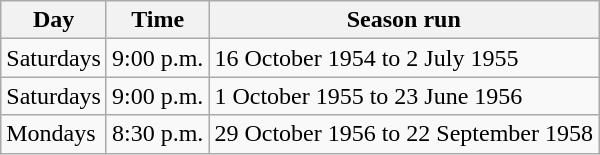<table class="wikitable">
<tr>
<th>Day</th>
<th>Time</th>
<th>Season run</th>
</tr>
<tr>
<td>Saturdays</td>
<td>9:00 p.m.</td>
<td>16 October 1954 to 2 July 1955</td>
</tr>
<tr>
<td>Saturdays</td>
<td>9:00 p.m.</td>
<td>1 October 1955 to 23 June 1956</td>
</tr>
<tr>
<td>Mondays</td>
<td>8:30 p.m.</td>
<td>29 October 1956 to 22 September 1958</td>
</tr>
</table>
